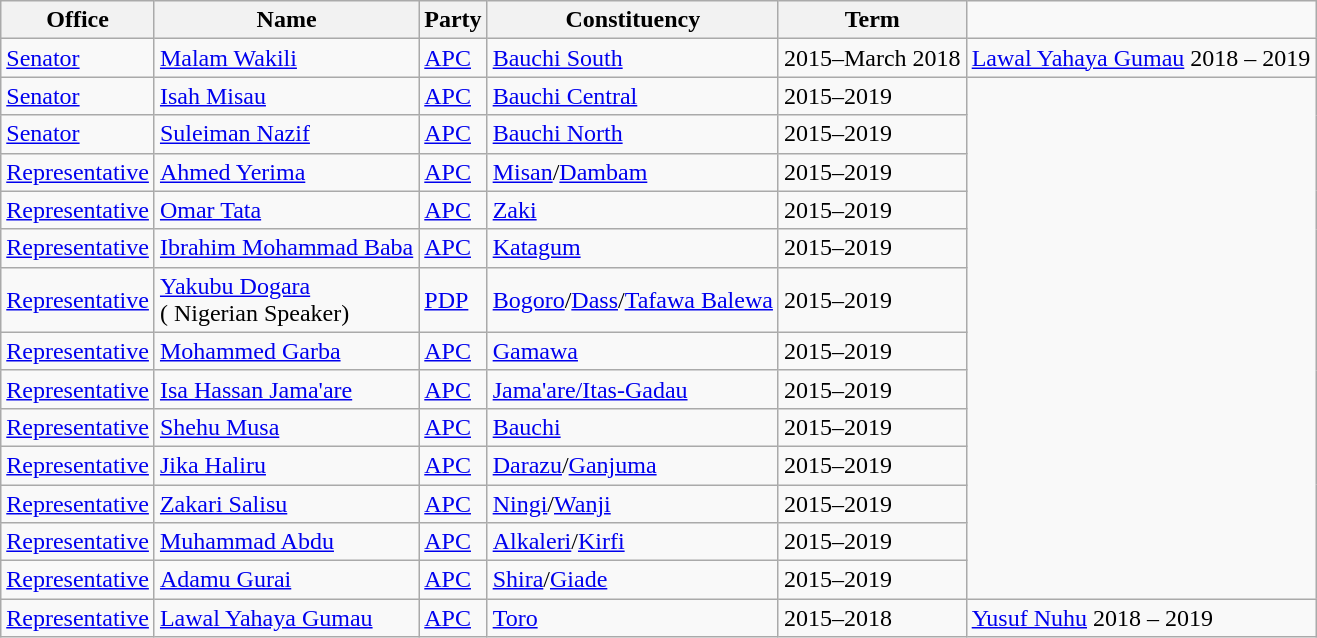<table class="wikitable sortable">
<tr>
<th>Office</th>
<th>Name</th>
<th>Party</th>
<th>Constituency</th>
<th>Term</th>
</tr>
<tr>
<td><a href='#'>Senator</a></td>
<td><a href='#'>Malam Wakili</a></td>
<td><a href='#'>APC</a></td>
<td><a href='#'>Bauchi South</a></td>
<td>2015–March 2018</td>
<td><a href='#'>Lawal Yahaya Gumau</a> 2018 – 2019</td>
</tr>
<tr>
<td><a href='#'>Senator</a></td>
<td><a href='#'>Isah Misau</a></td>
<td><a href='#'>APC</a></td>
<td><a href='#'>Bauchi Central</a></td>
<td>2015–2019</td>
</tr>
<tr>
<td><a href='#'>Senator</a></td>
<td><a href='#'>Suleiman Nazif</a></td>
<td><a href='#'>APC</a></td>
<td><a href='#'>Bauchi North</a></td>
<td>2015–2019</td>
</tr>
<tr>
<td><a href='#'>Representative</a></td>
<td><a href='#'>Ahmed Yerima</a></td>
<td><a href='#'>APC</a></td>
<td><a href='#'>Misan</a>/<a href='#'>Dambam</a></td>
<td>2015–2019</td>
</tr>
<tr>
<td><a href='#'>Representative</a></td>
<td><a href='#'>Omar Tata</a></td>
<td><a href='#'>APC</a></td>
<td><a href='#'>Zaki</a></td>
<td>2015–2019</td>
</tr>
<tr>
<td><a href='#'>Representative</a></td>
<td><a href='#'>Ibrahim Mohammad Baba</a></td>
<td><a href='#'>APC</a></td>
<td><a href='#'>Katagum</a></td>
<td>2015–2019</td>
</tr>
<tr>
<td><a href='#'>Representative</a></td>
<td><a href='#'>Yakubu Dogara</a><br>( Nigerian Speaker)</td>
<td><a href='#'>PDP</a></td>
<td><a href='#'>Bogoro</a>/<a href='#'>Dass</a>/<a href='#'>Tafawa Balewa</a></td>
<td>2015–2019</td>
</tr>
<tr>
<td><a href='#'>Representative</a></td>
<td><a href='#'>Mohammed Garba</a></td>
<td><a href='#'>APC</a></td>
<td><a href='#'>Gamawa</a></td>
<td>2015–2019</td>
</tr>
<tr>
<td><a href='#'>Representative</a></td>
<td><a href='#'>Isa Hassan Jama'are</a></td>
<td><a href='#'>APC</a></td>
<td><a href='#'>Jama'are/Itas-Gadau</a></td>
<td>2015–2019</td>
</tr>
<tr>
<td><a href='#'>Representative</a></td>
<td><a href='#'>Shehu Musa</a></td>
<td><a href='#'>APC</a></td>
<td><a href='#'>Bauchi</a></td>
<td>2015–2019</td>
</tr>
<tr>
<td><a href='#'>Representative</a></td>
<td><a href='#'>Jika Haliru</a></td>
<td><a href='#'>APC</a></td>
<td><a href='#'>Darazu</a>/<a href='#'>Ganjuma</a></td>
<td>2015–2019</td>
</tr>
<tr>
<td><a href='#'>Representative</a></td>
<td><a href='#'>Zakari Salisu</a></td>
<td><a href='#'>APC</a></td>
<td><a href='#'>Ningi</a>/<a href='#'>Wanji</a></td>
<td>2015–2019</td>
</tr>
<tr>
<td><a href='#'>Representative</a></td>
<td><a href='#'>Muhammad Abdu</a></td>
<td><a href='#'>APC</a></td>
<td><a href='#'>Alkaleri</a>/<a href='#'>Kirfi</a></td>
<td>2015–2019</td>
</tr>
<tr>
<td><a href='#'>Representative</a></td>
<td><a href='#'>Adamu Gurai</a></td>
<td><a href='#'>APC</a></td>
<td><a href='#'>Shira</a>/<a href='#'>Giade</a></td>
<td>2015–2019</td>
</tr>
<tr>
<td><a href='#'>Representative</a></td>
<td><a href='#'>Lawal Yahaya Gumau</a></td>
<td><a href='#'>APC</a></td>
<td><a href='#'>Toro</a></td>
<td>2015–2018</td>
<td><a href='#'>Yusuf Nuhu</a> 2018 – 2019 </td>
</tr>
</table>
